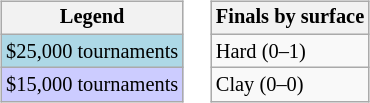<table>
<tr valign=top>
<td><br><table class=wikitable style="font-size:85%">
<tr>
<th>Legend</th>
</tr>
<tr style="background:lightblue;">
<td>$25,000 tournaments</td>
</tr>
<tr style="background:#ccf;">
<td>$15,000 tournaments</td>
</tr>
</table>
</td>
<td><br><table class=wikitable style="font-size:85%">
<tr>
<th>Finals by surface</th>
</tr>
<tr>
<td>Hard (0–1)</td>
</tr>
<tr>
<td>Clay (0–0)</td>
</tr>
</table>
</td>
</tr>
</table>
